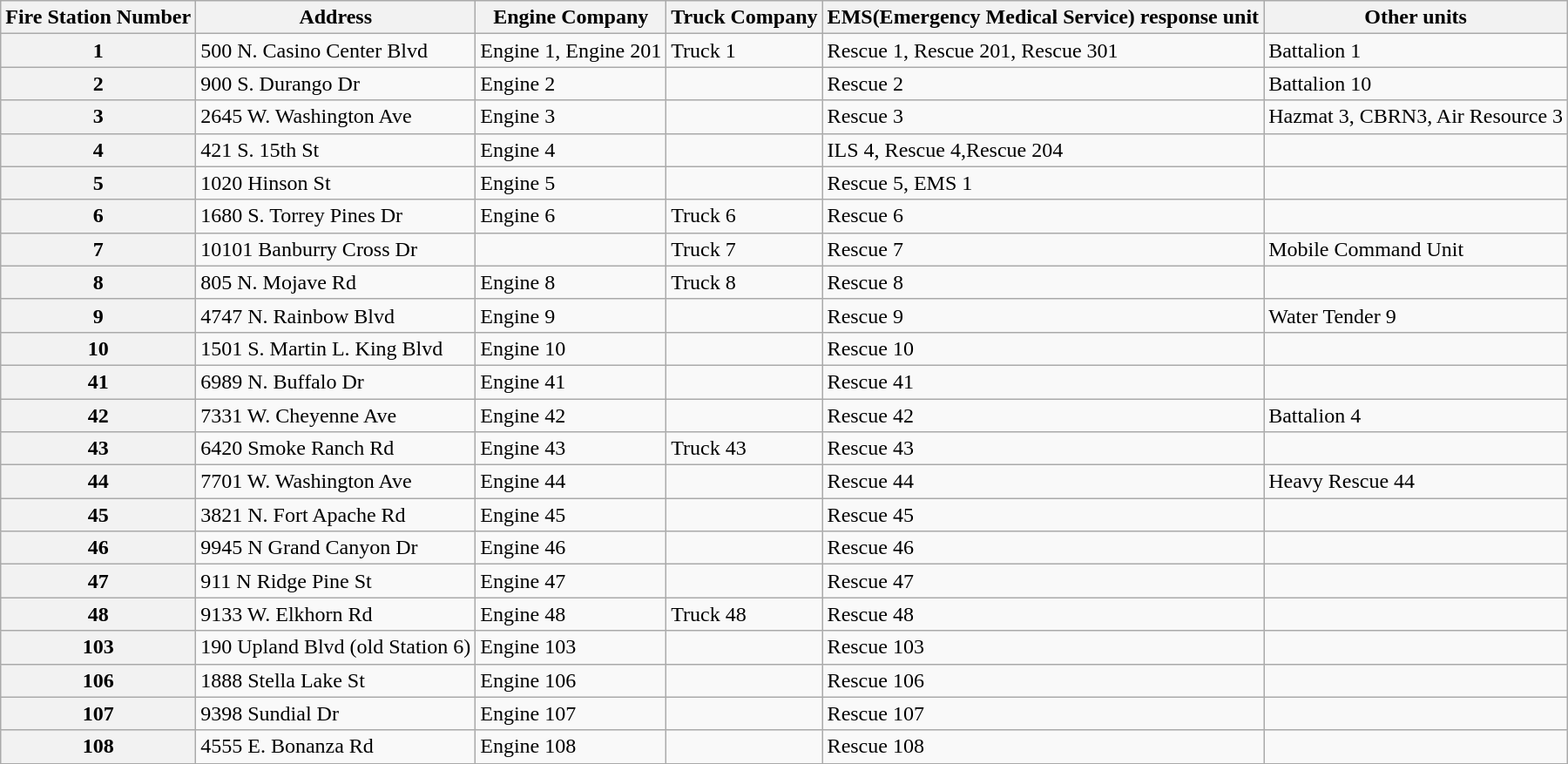<table class=wikitable>
<tr>
<th>Fire Station Number</th>
<th>Address</th>
<th>Engine Company</th>
<th>Truck Company</th>
<th>EMS(Emergency Medical Service) response unit</th>
<th>Other units</th>
</tr>
<tr>
<th>1</th>
<td>500 N. Casino Center Blvd</td>
<td>Engine 1, Engine 201</td>
<td>Truck 1</td>
<td>Rescue 1, Rescue 201, Rescue 301</td>
<td>Battalion 1</td>
</tr>
<tr>
<th>2</th>
<td>900 S. Durango Dr</td>
<td>Engine 2</td>
<td></td>
<td>Rescue 2</td>
<td>Battalion 10</td>
</tr>
<tr>
<th>3</th>
<td>2645 W. Washington Ave</td>
<td>Engine 3</td>
<td></td>
<td>Rescue 3</td>
<td>Hazmat 3, CBRN3, Air Resource 3</td>
</tr>
<tr>
<th>4</th>
<td>421 S. 15th St</td>
<td>Engine 4</td>
<td></td>
<td>ILS 4, Rescue 4,Rescue 204</td>
<td></td>
</tr>
<tr>
<th>5</th>
<td>1020 Hinson St</td>
<td>Engine 5</td>
<td></td>
<td>Rescue 5, EMS 1</td>
<td></td>
</tr>
<tr>
<th>6</th>
<td>1680 S. Torrey Pines Dr</td>
<td>Engine 6</td>
<td>Truck 6</td>
<td>Rescue 6</td>
<td></td>
</tr>
<tr>
<th>7</th>
<td>10101 Banburry Cross Dr</td>
<td></td>
<td>Truck 7</td>
<td>Rescue 7</td>
<td>Mobile Command Unit</td>
</tr>
<tr>
<th>8</th>
<td>805 N. Mojave Rd</td>
<td>Engine 8</td>
<td>Truck 8</td>
<td>Rescue 8</td>
<td></td>
</tr>
<tr>
<th>9</th>
<td>4747 N. Rainbow Blvd</td>
<td>Engine 9</td>
<td></td>
<td>Rescue 9</td>
<td>Water Tender 9</td>
</tr>
<tr>
<th>10</th>
<td>1501 S. Martin L. King Blvd</td>
<td>Engine 10</td>
<td></td>
<td>Rescue 10</td>
<td></td>
</tr>
<tr>
<th>41</th>
<td>6989 N. Buffalo Dr</td>
<td>Engine 41</td>
<td></td>
<td>Rescue 41</td>
<td></td>
</tr>
<tr>
<th>42</th>
<td>7331 W. Cheyenne Ave</td>
<td>Engine 42</td>
<td></td>
<td>Rescue 42</td>
<td>Battalion 4</td>
</tr>
<tr>
<th>43</th>
<td>6420 Smoke Ranch Rd</td>
<td>Engine 43</td>
<td>Truck 43</td>
<td>Rescue 43</td>
<td></td>
</tr>
<tr>
<th>44</th>
<td>7701 W. Washington Ave</td>
<td>Engine 44</td>
<td></td>
<td>Rescue 44</td>
<td>Heavy Rescue 44</td>
</tr>
<tr>
<th>45</th>
<td>3821 N. Fort Apache Rd</td>
<td>Engine 45</td>
<td></td>
<td>Rescue 45</td>
<td></td>
</tr>
<tr>
<th>46</th>
<td>9945 N Grand Canyon Dr</td>
<td>Engine 46</td>
<td></td>
<td>Rescue 46</td>
<td></td>
</tr>
<tr>
<th>47</th>
<td>911 N Ridge Pine St</td>
<td>Engine 47</td>
<td></td>
<td>Rescue 47</td>
<td></td>
</tr>
<tr>
<th>48</th>
<td>9133 W. Elkhorn Rd</td>
<td>Engine 48</td>
<td>Truck 48</td>
<td>Rescue 48</td>
<td></td>
</tr>
<tr>
<th>103</th>
<td>190 Upland Blvd (old Station 6)</td>
<td>Engine 103</td>
<td></td>
<td>Rescue 103</td>
<td></td>
</tr>
<tr>
<th>106</th>
<td>1888 Stella Lake St</td>
<td>Engine 106</td>
<td></td>
<td>Rescue 106</td>
<td></td>
</tr>
<tr>
<th>107</th>
<td>9398 Sundial Dr</td>
<td>Engine 107</td>
<td></td>
<td>Rescue 107</td>
<td></td>
</tr>
<tr>
<th>108</th>
<td>4555 E. Bonanza Rd</td>
<td>Engine 108</td>
<td></td>
<td>Rescue 108</td>
<td></td>
</tr>
</table>
